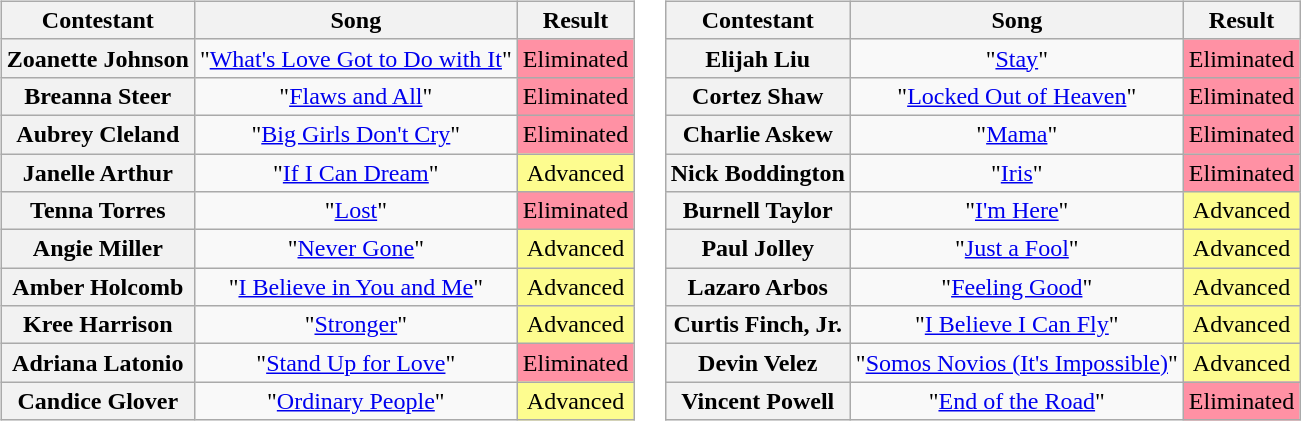<table>
<tr>
<td valign="top"><br><table class="wikitable" style="text-align:center">
<tr>
<th scope="col">Contestant</th>
<th scope="col">Song</th>
<th scope="col">Result</th>
</tr>
<tr>
<th scope="row">Zoanette Johnson</th>
<td>"<a href='#'>What's Love Got to Do with It</a>"</td>
<td style="background:#FF91A4;">Eliminated</td>
</tr>
<tr>
<th scope="row">Breanna Steer</th>
<td>"<a href='#'>Flaws and All</a>"</td>
<td style="background:#FF91A4;">Eliminated</td>
</tr>
<tr>
<th scope="row">Aubrey Cleland</th>
<td>"<a href='#'>Big Girls Don't Cry</a>"</td>
<td style="background:#FF91A4;">Eliminated<br></td>
</tr>
<tr>
<th scope="row">Janelle Arthur</th>
<td>"<a href='#'>If I Can Dream</a>"</td>
<td style="background:#fdfc8f;">Advanced</td>
</tr>
<tr>
<th scope="row">Tenna Torres</th>
<td>"<a href='#'>Lost</a>"</td>
<td style="background:#FF91A4;">Eliminated</td>
</tr>
<tr>
<th scope="row">Angie Miller</th>
<td>"<a href='#'>Never Gone</a>"</td>
<td style="background:#fdfc8f;">Advanced</td>
</tr>
<tr>
<th scope="row">Amber Holcomb</th>
<td>"<a href='#'>I Believe in You and Me</a>"</td>
<td style="background:#fdfc8f;">Advanced</td>
</tr>
<tr>
<th scope="row">Kree Harrison</th>
<td>"<a href='#'>Stronger</a>"</td>
<td style="background:#fdfc8f;">Advanced</td>
</tr>
<tr>
<th scope="row">Adriana Latonio</th>
<td>"<a href='#'>Stand Up for Love</a>"</td>
<td style="background:#FF91A4;">Eliminated</td>
</tr>
<tr>
<th scope="row">Candice Glover</th>
<td>"<a href='#'>Ordinary People</a>"</td>
<td style="background:#fdfc8f;">Advanced</td>
</tr>
</table>
</td>
<td valign="top"><br><table class="wikitable" style="text-align:center">
<tr>
<th scope="col">Contestant</th>
<th scope="col">Song</th>
<th scope="col">Result</th>
</tr>
<tr>
<th scope="row">Elijah Liu</th>
<td>"<a href='#'>Stay</a>"</td>
<td style="background:#FF91A4;">Eliminated</td>
</tr>
<tr>
<th scope="row">Cortez Shaw</th>
<td>"<a href='#'>Locked Out of Heaven</a>"</td>
<td style="background:#FF91A4;">Eliminated</td>
</tr>
<tr>
<th scope="row">Charlie Askew</th>
<td>"<a href='#'>Mama</a>"</td>
<td style="background:#FF91A4;">Eliminated<br></td>
</tr>
<tr>
<th scope="row">Nick Boddington</th>
<td>"<a href='#'>Iris</a>"</td>
<td style="background:#FF91A4;">Eliminated</td>
</tr>
<tr>
<th scope="row">Burnell Taylor</th>
<td>"<a href='#'>I'm Here</a>"</td>
<td style="background:#fdfc8f;">Advanced</td>
</tr>
<tr>
<th scope="row">Paul Jolley</th>
<td>"<a href='#'>Just a Fool</a>"</td>
<td style="background:#fdfc8f;">Advanced</td>
</tr>
<tr>
<th scope="row">Lazaro Arbos</th>
<td>"<a href='#'>Feeling Good</a>"</td>
<td style="background:#fdfc8f;">Advanced</td>
</tr>
<tr>
<th scope="row">Curtis Finch, Jr.</th>
<td>"<a href='#'>I Believe I Can Fly</a>"</td>
<td style="background:#fdfc8f;">Advanced</td>
</tr>
<tr>
<th scope="row">Devin Velez</th>
<td>"<a href='#'>Somos Novios (It's Impossible)</a>"</td>
<td style="background:#fdfc8f;">Advanced</td>
</tr>
<tr>
<th scope="row">Vincent Powell</th>
<td>"<a href='#'>End of the Road</a>"</td>
<td style="background:#FF91A4;">Eliminated</td>
</tr>
</table>
</td>
</tr>
</table>
